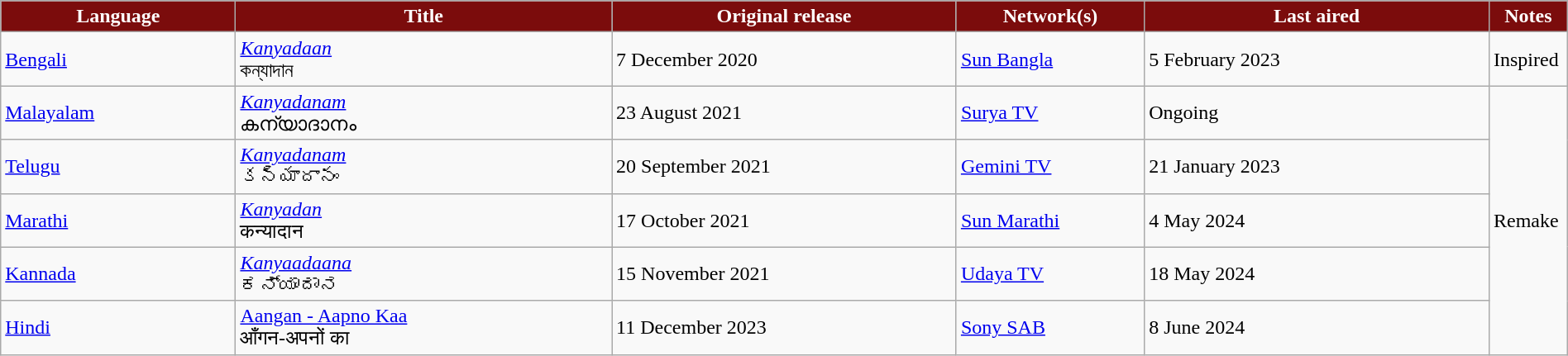<table class="wikitable" style="width:100%;">
<tr style="color:white">
<th style="background:#7b0c0c; width:15%;">Language</th>
<th style="background:#7b0c0c; width:24%;">Title</th>
<th style="background:#7b0c0c; width:22%;">Original release</th>
<th style="background:#7b0c0c; width:12%;">Network(s)</th>
<th style="background:#7b0c0c; width:22%;">Last aired</th>
<th style="background:#7b0c0c; width:12%;">Notes</th>
</tr>
<tr>
<td><a href='#'>Bengali</a></td>
<td><em><a href='#'>Kanyadaan</a></em> <br> কন্যাদান</td>
<td>7 December 2020</td>
<td><a href='#'>Sun Bangla</a></td>
<td>5 February 2023</td>
<td>Inspired</td>
</tr>
<tr>
<td><a href='#'>Malayalam</a></td>
<td><em><a href='#'>Kanyadanam</a></em> <br> കന്യാദാനം</td>
<td>23 August 2021</td>
<td><a href='#'>Surya TV</a></td>
<td>Ongoing</td>
<td rowspan="5">Remake</td>
</tr>
<tr>
<td><a href='#'>Telugu</a></td>
<td><em><a href='#'>Kanyadanam</a></em> <br> కన్యాదానం</td>
<td>20 September 2021</td>
<td><a href='#'>Gemini TV</a></td>
<td>21 January 2023</td>
</tr>
<tr>
<td><a href='#'>Marathi</a></td>
<td><em><a href='#'>Kanyadan</a></em> <br> कन्यादान</td>
<td>17 October 2021</td>
<td><a href='#'>Sun Marathi</a></td>
<td>4 May 2024</td>
</tr>
<tr>
<td><a href='#'>Kannada</a></td>
<td><em><a href='#'>Kanyaadaana</a></em> <br> ಕನ್ಯಾದಾನ</td>
<td>15 November 2021</td>
<td><a href='#'>Udaya TV</a></td>
<td>18 May 2024</td>
</tr>
<tr>
<td><a href='#'>Hindi</a></td>
<td><a href='#'>Aangan - Aapno Kaa</a><br> आँगन-अपनों का</td>
<td>11 December 2023</td>
<td><a href='#'>Sony SAB</a></td>
<td>8 June 2024</td>
</tr>
</table>
